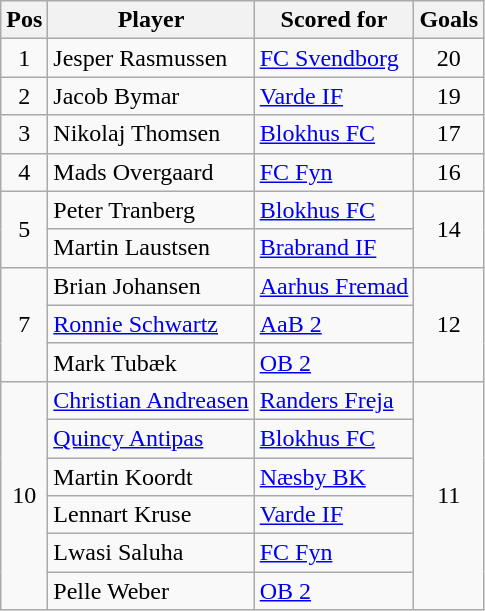<table class="wikitable" style="text-align: center;">
<tr>
<th>Pos</th>
<th>Player</th>
<th>Scored for</th>
<th>Goals</th>
</tr>
<tr>
<td>1</td>
<td align="left"> Jesper Rasmussen</td>
<td align="left"><a href='#'>FC Svendborg</a></td>
<td>20</td>
</tr>
<tr>
<td>2</td>
<td align="left"> Jacob Bymar</td>
<td align="left"><a href='#'>Varde IF</a></td>
<td>19</td>
</tr>
<tr>
<td>3</td>
<td align="left"> Nikolaj Thomsen</td>
<td align="left"><a href='#'>Blokhus FC</a></td>
<td>17</td>
</tr>
<tr>
<td>4</td>
<td align="left"> Mads Overgaard</td>
<td align="left"><a href='#'>FC Fyn</a></td>
<td>16</td>
</tr>
<tr>
<td rowspan="2">5</td>
<td align="left"> Peter Tranberg</td>
<td align="left"><a href='#'>Blokhus FC</a></td>
<td rowspan="2">14</td>
</tr>
<tr>
<td align="left"> Martin Laustsen</td>
<td align="left"><a href='#'>Brabrand IF</a></td>
</tr>
<tr>
<td rowspan="3">7</td>
<td align="left"> Brian Johansen</td>
<td align="left"><a href='#'>Aarhus Fremad</a></td>
<td rowspan="3">12</td>
</tr>
<tr>
<td align="left"> <a href='#'>Ronnie Schwartz</a></td>
<td align="left"><a href='#'>AaB 2</a></td>
</tr>
<tr>
<td align="left"> Mark Tubæk</td>
<td align="left"><a href='#'>OB 2</a></td>
</tr>
<tr>
<td rowspan="6">10</td>
<td align="left"> <a href='#'>Christian Andreasen</a></td>
<td align="left"><a href='#'>Randers Freja</a></td>
<td rowspan="6">11</td>
</tr>
<tr>
<td align="left"> <a href='#'>Quincy Antipas</a></td>
<td align="left"><a href='#'>Blokhus FC</a></td>
</tr>
<tr>
<td align="left"> Martin Koordt</td>
<td align="left"><a href='#'>Næsby BK</a></td>
</tr>
<tr>
<td align="left"> Lennart Kruse</td>
<td align="left"><a href='#'>Varde IF</a></td>
</tr>
<tr>
<td align="left"> Lwasi Saluha</td>
<td align="left"><a href='#'>FC Fyn</a></td>
</tr>
<tr>
<td align="left"> Pelle Weber</td>
<td align="left"><a href='#'>OB 2</a></td>
</tr>
</table>
